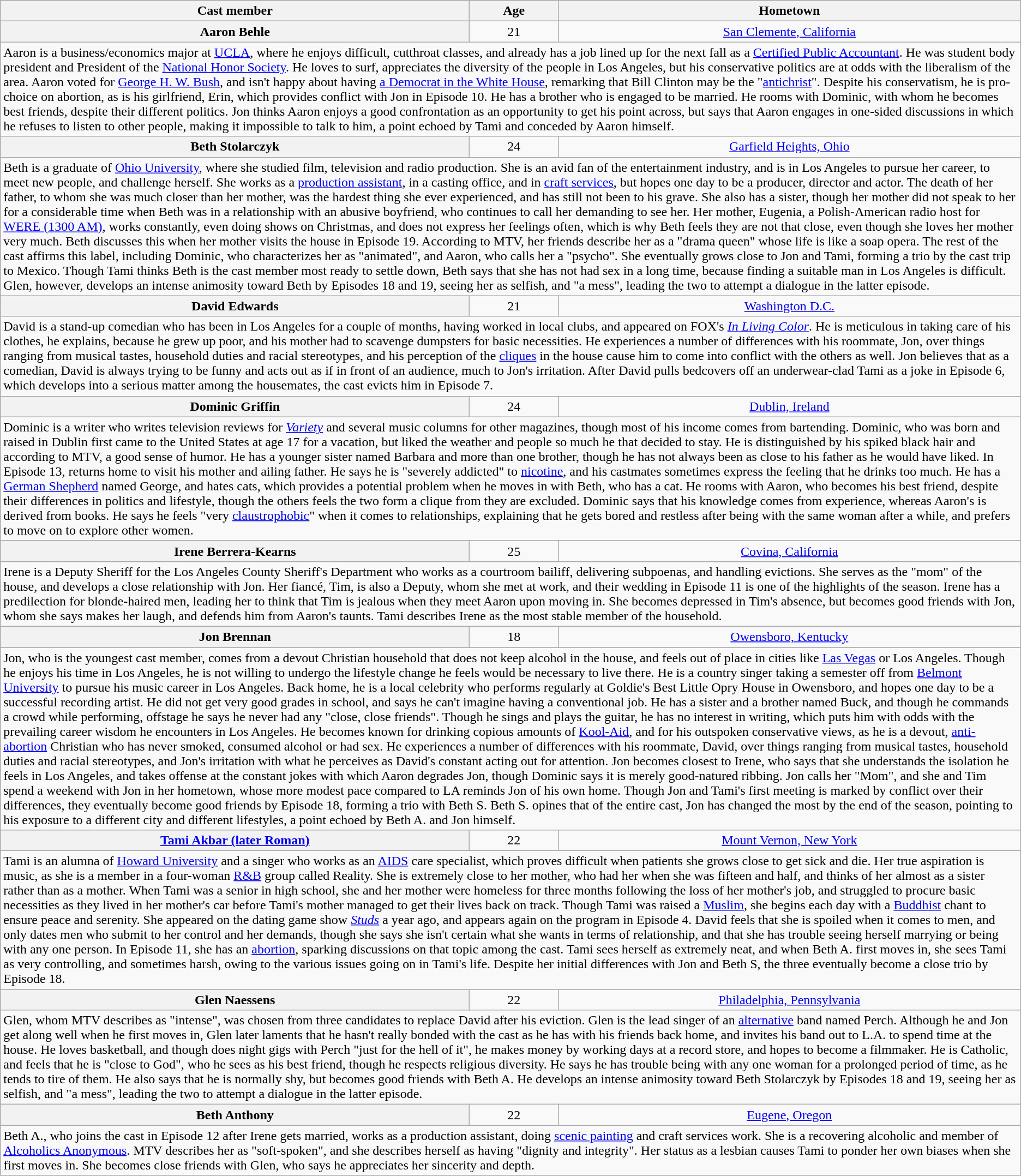<table class="wikitable sortable" style="text-align:center;">
<tr>
<th scope="col">Cast member</th>
<th scope="col">Age</th>
<th scope="col">Hometown</th>
</tr>
<tr>
<th scope="row">Aaron Behle</th>
<td>21</td>
<td style="white-space:nowrap;"><a href='#'>San Clemente, California</a></td>
</tr>
<tr class="expand-child">
<td colspan="3" align="left">Aaron is a business/economics major at <a href='#'>UCLA</a>, where he enjoys difficult, cutthroat classes, and already has a job lined up for the next fall as a <a href='#'>Certified Public Accountant</a>. He was student body president and President of the <a href='#'>National Honor Society</a>. He loves to surf, appreciates the diversity of the people in Los Angeles, but his conservative politics are at odds with the liberalism of the area. Aaron voted for <a href='#'>George H. W. Bush</a>, and isn't happy about having <a href='#'>a Democrat in the White House</a>, remarking that Bill Clinton may be the "<a href='#'>antichrist</a>". Despite his conservatism, he is pro-choice on abortion, as is his girlfriend, Erin, which provides conflict with Jon in Episode 10. He has a brother who is engaged to be married. He rooms with Dominic, with whom he becomes best friends, despite their different politics. Jon thinks Aaron enjoys a good confrontation as an opportunity to get his point across, but says that Aaron engages in one-sided discussions in which he refuses to listen to other people, making it impossible to talk to him, a point echoed by Tami and conceded by Aaron himself.</td>
</tr>
<tr>
<th scope="row">Beth Stolarczyk</th>
<td>24</td>
<td><a href='#'>Garfield Heights, Ohio</a></td>
</tr>
<tr class="expand-child">
<td colspan="3" align="left">Beth is a graduate of <a href='#'>Ohio University</a>, where she studied film, television and radio production. She is an avid fan of the entertainment industry, and is in Los Angeles to pursue her career, to meet new people, and challenge herself. She works as a <a href='#'>production assistant</a>, in a casting office, and in <a href='#'>craft services</a>, but hopes one day to be a producer, director and actor. The death of her father, to whom she was much closer than her mother, was the hardest thing she ever experienced, and has still not been to his grave. She also has a sister, though her mother did not speak to her for a considerable time when Beth was in a relationship with an abusive boyfriend, who continues to call her demanding to see her. Her mother, Eugenia, a Polish-American radio host for <a href='#'>WERE (1300 AM)</a>, works constantly, even doing shows on Christmas, and does not express her feelings often, which is why Beth feels they are not that close, even though she loves her mother very much. Beth discusses this when her mother visits the house in Episode 19. According to MTV, her friends describe her as a "drama queen" whose life is like a soap opera. The rest of the cast affirms this label, including Dominic, who characterizes her as "animated", and Aaron, who calls her a "psycho". She eventually grows close to Jon and Tami, forming a trio by the cast trip to Mexico. Though Tami thinks Beth is the cast member most ready to settle down, Beth says that she has not had sex in a long time, because finding a suitable man in Los Angeles is difficult. Glen, however, develops an intense animosity toward Beth by Episodes 18 and 19, seeing her as selfish, and "a mess", leading the two to attempt a dialogue in the latter episode.</td>
</tr>
<tr>
<th scope="row">David Edwards</th>
<td>21</td>
<td><a href='#'>Washington D.C.</a></td>
</tr>
<tr class="expand-child">
<td colspan="3" align="left">David is a stand-up comedian who has been in Los Angeles for a couple of months, having worked in local clubs, and appeared on FOX's <em><a href='#'>In Living Color</a></em>. He is meticulous in taking care of his clothes, he explains, because he grew up poor, and his mother had to scavenge dumpsters for basic necessities. He experiences a number of differences with his roommate, Jon, over things ranging from musical tastes, household duties and racial stereotypes, and his perception of the <a href='#'>cliques</a> in the house cause him to come into conflict with the others as well. Jon believes that as a comedian, David is always trying to be funny and acts out as if in front of an audience, much to Jon's irritation. After David pulls bedcovers off an underwear-clad Tami as a joke in Episode 6, which develops into a serious matter among the housemates, the cast evicts him in Episode 7.</td>
</tr>
<tr>
<th scope="row">Dominic Griffin</th>
<td>24</td>
<td><a href='#'>Dublin, Ireland</a></td>
</tr>
<tr class="expand-child">
<td colspan="3" align="left">Dominic is a writer who writes television reviews for <em><a href='#'>Variety</a></em> and several music columns for other magazines, though most of his income comes from bartending. Dominic, who was born and raised in Dublin first came to the United States at age 17 for a vacation, but liked the weather and people so much he that decided to stay. He is distinguished by his spiked black hair and according to MTV, a good sense of humor. He has a younger sister named Barbara and more than one brother, though he has not always been as close to his father as he would have liked. In Episode 13, returns home to visit his mother and ailing father. He says he is "severely addicted" to <a href='#'>nicotine</a>, and his castmates sometimes express the feeling that he drinks too much. He has a <a href='#'>German Shepherd</a> named George, and hates cats, which provides a potential problem when he moves in with Beth, who has a cat. He rooms with Aaron, who becomes his best friend, despite their differences in politics and lifestyle, though the others feels the two form a clique from they are excluded. Dominic says that his knowledge comes from experience, whereas Aaron's is derived from books. He says he feels "very <a href='#'>claustrophobic</a>" when it comes to relationships, explaining that he gets bored and restless after being with the same woman after a while, and prefers to move on to explore other women.</td>
</tr>
<tr>
<th scope="row" style="white-space:nowrap;">Irene Berrera-Kearns</th>
<td>25</td>
<td><a href='#'>Covina, California</a></td>
</tr>
<tr class="expand-child">
<td colspan="3" align="left">Irene is a Deputy Sheriff for the Los Angeles County Sheriff's Department who works as a courtroom bailiff, delivering subpoenas, and handling evictions. She serves as the "mom" of the house, and develops a close relationship with Jon. Her fiancé, Tim, is also a Deputy, whom she met at work, and their wedding in Episode 11 is one of the highlights of the season. Irene has a predilection for blonde-haired men, leading her to think that Tim is jealous when they meet Aaron upon moving in. She becomes depressed in Tim's absence, but becomes good friends with Jon, whom she says makes her laugh, and defends him from Aaron's taunts. Tami describes Irene as the most stable member of the household.</td>
</tr>
<tr>
<th scope="row">Jon Brennan</th>
<td>18</td>
<td><a href='#'>Owensboro, Kentucky</a></td>
</tr>
<tr class="expand-child">
<td colspan="3" align="left">Jon, who is the youngest cast member, comes from a devout Christian household that does not keep alcohol in the house, and feels out of place in cities like <a href='#'>Las Vegas</a> or Los Angeles. Though he enjoys his time in Los Angeles, he is not willing to undergo the lifestyle change he feels would be necessary to live there. He is a country singer taking a semester off from <a href='#'>Belmont University</a> to pursue his music career in Los Angeles. Back home, he is a local celebrity who performs regularly at Goldie's Best Little Opry House in Owensboro, and hopes one day to be a successful recording artist. He did not get very good grades in school, and says he can't imagine having a conventional job. He has a sister and a brother named Buck, and though he commands a crowd while performing, offstage he says he never had any "close, close friends". Though he sings and plays the guitar, he has no interest in writing, which puts him with odds with the prevailing career wisdom he encounters in Los Angeles. He becomes known for drinking copious amounts of <a href='#'>Kool-Aid</a>, and for his outspoken conservative views, as he is a devout, <a href='#'>anti-abortion</a> Christian who has never smoked, consumed alcohol or had sex. He experiences a number of differences with his roommate, David, over things ranging from musical tastes, household duties and racial stereotypes, and Jon's irritation with what he perceives as David's constant acting out for attention. Jon becomes closest to Irene, who says that she understands the isolation he feels in Los Angeles, and takes offense at the constant jokes with which Aaron degrades Jon, though Dominic says it is merely good-natured ribbing. Jon calls her "Mom", and she and Tim spend a weekend with Jon in her hometown, whose more modest pace compared to LA reminds Jon of his own home. Though Jon and Tami's first meeting is marked by conflict over their differences, they eventually become good friends by Episode 18, forming a trio with Beth S. Beth S. opines that of the entire cast, Jon has changed the most by the end of the season, pointing to his exposure to a different city and different lifestyles, a point echoed by Beth A. and Jon himself.</td>
</tr>
<tr>
<th scope="row"><a href='#'>Tami Akbar (later Roman)</a></th>
<td>22</td>
<td><a href='#'>Mount Vernon, New York</a></td>
</tr>
<tr class="expand-child">
<td colspan="3" align="left">Tami is an alumna of <a href='#'>Howard University</a> and a singer who works as an <a href='#'>AIDS</a> care specialist, which proves difficult when patients she grows close to get sick and die. Her true aspiration is music, as she is a member in a four-woman <a href='#'>R&B</a> group called Reality. She is extremely close to her mother, who had her when she was fifteen and half, and thinks of her almost as a sister rather than as a mother. When Tami was a senior in high school, she and her mother were homeless for three months following the loss of her mother's job, and struggled to procure basic necessities as they lived in her mother's car before Tami's mother managed to get their lives back on track. Though Tami was raised a <a href='#'>Muslim</a>, she begins each day with a <a href='#'>Buddhist</a> chant to ensure peace and serenity. She appeared on the dating game show <em><a href='#'>Studs</a></em> a year ago, and appears again on the program in Episode 4. David feels that she is spoiled when it comes to men, and only dates men who submit to her control and her demands, though she says she isn't certain what she wants in terms of relationship, and that she has trouble seeing herself marrying or being with any one person. In Episode 11, she has an <a href='#'>abortion</a>, sparking discussions on that topic among the cast. Tami sees herself as extremely neat, and when Beth A. first moves in, she sees Tami as very controlling, and sometimes harsh, owing to the various issues going on in Tami's life. Despite her initial differences with Jon and Beth S, the three eventually become a close trio by Episode 18.</td>
</tr>
<tr>
<th scope="row">Glen Naessens</th>
<td>22</td>
<td><a href='#'>Philadelphia, Pennsylvania</a></td>
</tr>
<tr class="expand-child">
<td colspan="3" align="left">Glen, whom MTV describes as "intense", was chosen from three candidates to replace David after his eviction. Glen is the lead singer of an <a href='#'>alternative</a> band named Perch. Although he and Jon get along well when he first moves in, Glen later laments that he hasn't really bonded with the cast as he has with his friends back home, and invites his band out to L.A. to spend time at the house. He loves basketball, and though does night gigs with Perch "just for the hell of it", he makes money by working days at a record store, and hopes to become a filmmaker. He is Catholic, and feels that he is "close to God", who he sees as his best friend, though he respects religious diversity. He says he has trouble being with any one woman for a prolonged period of time, as he tends to tire of them. He also says that he is normally shy, but becomes good friends with Beth A. He develops an intense animosity toward Beth Stolarczyk by Episodes 18 and 19, seeing her as selfish, and "a mess", leading the two to attempt a dialogue in the latter episode.</td>
</tr>
<tr>
<th scope="row"><strong>Beth Anthony</strong></th>
<td>22</td>
<td><a href='#'>Eugene, Oregon</a></td>
</tr>
<tr class="expand-child">
<td colspan="3" align="left">Beth A., who joins the cast in Episode 12 after Irene gets married, works as a production assistant, doing <a href='#'>scenic painting</a> and craft services work. She is a recovering alcoholic and member of <a href='#'>Alcoholics Anonymous</a>. MTV describes her as "soft-spoken", and she describes herself as having "dignity and integrity". Her status as a lesbian causes Tami to ponder her own biases when she first moves in. She becomes close friends with Glen, who says he appreciates her sincerity and depth.</td>
</tr>
</table>
